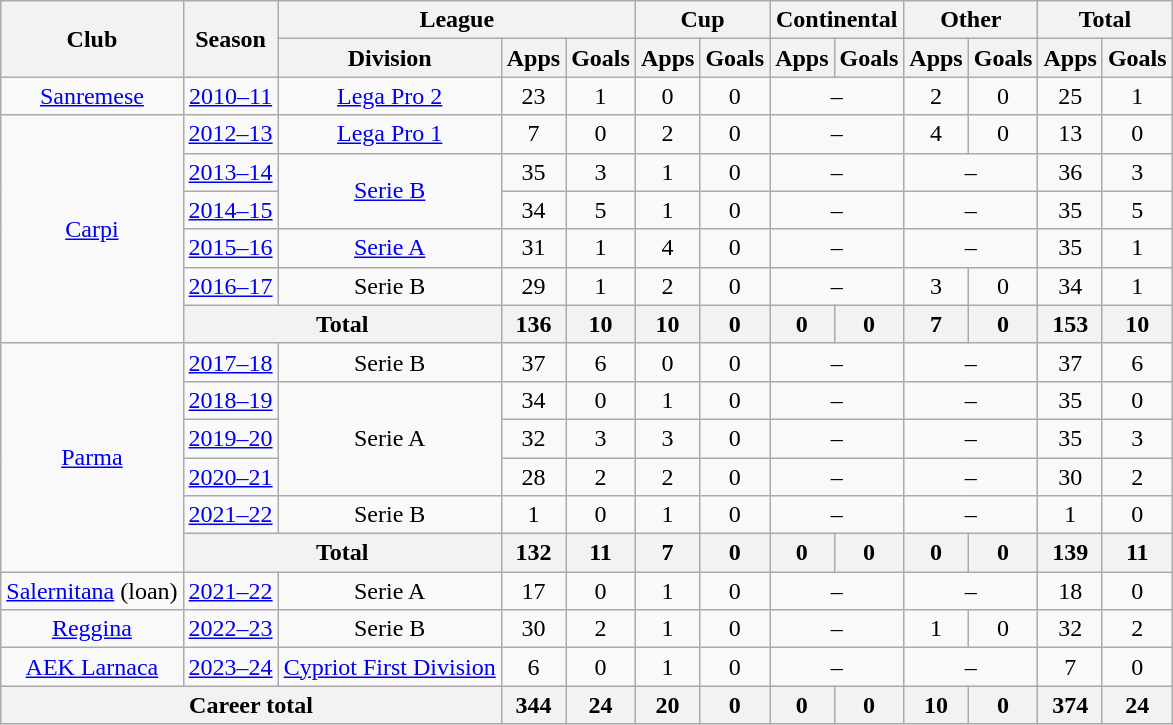<table class="wikitable" style="text-align:center">
<tr>
<th rowspan="2">Club</th>
<th rowspan="2">Season</th>
<th colspan="3">League</th>
<th colspan="2">Cup</th>
<th colspan="2">Continental</th>
<th colspan="2">Other</th>
<th colspan="2">Total</th>
</tr>
<tr>
<th>Division</th>
<th>Apps</th>
<th>Goals</th>
<th>Apps</th>
<th>Goals</th>
<th>Apps</th>
<th>Goals</th>
<th>Apps</th>
<th>Goals</th>
<th>Apps</th>
<th>Goals</th>
</tr>
<tr>
<td><a href='#'>Sanremese</a></td>
<td><a href='#'>2010–11</a></td>
<td><a href='#'>Lega Pro 2</a></td>
<td>23</td>
<td>1</td>
<td>0</td>
<td>0</td>
<td colspan="2">–</td>
<td>2</td>
<td>0</td>
<td>25</td>
<td>1</td>
</tr>
<tr>
<td rowspan="6"><a href='#'>Carpi</a></td>
<td><a href='#'>2012–13</a></td>
<td><a href='#'>Lega Pro 1</a></td>
<td>7</td>
<td>0</td>
<td>2</td>
<td>0</td>
<td colspan="2">–</td>
<td>4</td>
<td>0</td>
<td>13</td>
<td>0</td>
</tr>
<tr>
<td><a href='#'>2013–14</a></td>
<td rowspan="2"><a href='#'>Serie B</a></td>
<td>35</td>
<td>3</td>
<td>1</td>
<td>0</td>
<td colspan="2">–</td>
<td colspan="2">–</td>
<td>36</td>
<td>3</td>
</tr>
<tr>
<td><a href='#'>2014–15</a></td>
<td>34</td>
<td>5</td>
<td>1</td>
<td>0</td>
<td colspan="2">–</td>
<td colspan="2">–</td>
<td>35</td>
<td>5</td>
</tr>
<tr>
<td><a href='#'>2015–16</a></td>
<td><a href='#'>Serie A</a></td>
<td>31</td>
<td>1</td>
<td>4</td>
<td>0</td>
<td colspan="2">–</td>
<td colspan="2">–</td>
<td>35</td>
<td>1</td>
</tr>
<tr>
<td><a href='#'>2016–17</a></td>
<td>Serie B</td>
<td>29</td>
<td>1</td>
<td>2</td>
<td>0</td>
<td colspan="2">–</td>
<td>3</td>
<td>0</td>
<td>34</td>
<td>1</td>
</tr>
<tr>
<th colspan="2">Total</th>
<th>136</th>
<th>10</th>
<th>10</th>
<th>0</th>
<th>0</th>
<th>0</th>
<th>7</th>
<th>0</th>
<th>153</th>
<th>10</th>
</tr>
<tr>
<td rowspan="6"><a href='#'>Parma</a></td>
<td><a href='#'>2017–18</a></td>
<td>Serie B</td>
<td>37</td>
<td>6</td>
<td>0</td>
<td>0</td>
<td colspan="2">–</td>
<td colspan="2">–</td>
<td>37</td>
<td>6</td>
</tr>
<tr>
<td><a href='#'>2018–19</a></td>
<td rowspan="3">Serie A</td>
<td>34</td>
<td>0</td>
<td>1</td>
<td>0</td>
<td colspan="2">–</td>
<td colspan="2">–</td>
<td>35</td>
<td>0</td>
</tr>
<tr>
<td><a href='#'>2019–20</a></td>
<td>32</td>
<td>3</td>
<td>3</td>
<td>0</td>
<td colspan="2">–</td>
<td colspan="2">–</td>
<td>35</td>
<td>3</td>
</tr>
<tr>
<td><a href='#'>2020–21</a></td>
<td>28</td>
<td>2</td>
<td>2</td>
<td>0</td>
<td colspan="2">–</td>
<td colspan="2">–</td>
<td>30</td>
<td>2</td>
</tr>
<tr>
<td><a href='#'>2021–22</a></td>
<td>Serie B</td>
<td>1</td>
<td>0</td>
<td>1</td>
<td>0</td>
<td colspan="2">–</td>
<td colspan="2">–</td>
<td>1</td>
<td>0</td>
</tr>
<tr>
<th colspan="2">Total</th>
<th>132</th>
<th>11</th>
<th>7</th>
<th>0</th>
<th>0</th>
<th>0</th>
<th>0</th>
<th>0</th>
<th>139</th>
<th>11</th>
</tr>
<tr>
<td><a href='#'>Salernitana</a> (loan)</td>
<td><a href='#'>2021–22</a></td>
<td>Serie A</td>
<td>17</td>
<td>0</td>
<td>1</td>
<td>0</td>
<td colspan="2">–</td>
<td colspan="2">–</td>
<td>18</td>
<td>0</td>
</tr>
<tr>
<td><a href='#'>Reggina</a></td>
<td><a href='#'>2022–23</a></td>
<td>Serie B</td>
<td>30</td>
<td>2</td>
<td>1</td>
<td>0</td>
<td colspan="2">–</td>
<td>1</td>
<td>0</td>
<td>32</td>
<td>2</td>
</tr>
<tr>
<td><a href='#'>AEK Larnaca</a></td>
<td><a href='#'>2023–24</a></td>
<td><a href='#'>Cypriot First Division</a></td>
<td>6</td>
<td>0</td>
<td>1</td>
<td>0</td>
<td colspan="2">–</td>
<td colspan="2">–</td>
<td>7</td>
<td>0</td>
</tr>
<tr>
<th colspan="3">Career total</th>
<th>344</th>
<th>24</th>
<th>20</th>
<th>0</th>
<th>0</th>
<th>0</th>
<th>10</th>
<th>0</th>
<th>374</th>
<th>24</th>
</tr>
</table>
